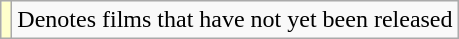<table class="wikitable">
<tr>
<td style="background:#FFFFCC;"></td>
<td>Denotes films that have not yet been released</td>
</tr>
</table>
